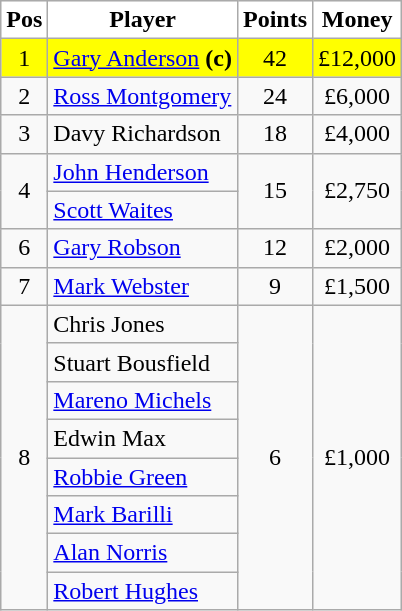<table class="wikitable">
<tr>
<th style="background:#ffffff; "color:#000000;">Pos</th>
<th style="background:#ffffff; color:#000000;">Player</th>
<th style="background:#ffffff; color:#000000;">Points</th>
<th style="background:#ffffff; color:#000000;">Money</th>
</tr>
<tr style="background:yellow;">
<td style="text-align: center;">1</td>
<td> <a href='#'>Gary Anderson</a> <strong>(c)</strong></td>
<td style="text-align: center;">42</td>
<td style="text-align: center;">£12,000</td>
</tr>
<tr>
<td style="text-align: center;">2</td>
<td> <a href='#'>Ross Montgomery</a></td>
<td style="text-align: center;">24</td>
<td style="text-align: center;">£6,000</td>
</tr>
<tr>
<td style="text-align: center;">3</td>
<td> Davy Richardson</td>
<td style="text-align: center;">18</td>
<td style="text-align: center;">£4,000</td>
</tr>
<tr>
<td rowspan=2 style="text-align: center;">4</td>
<td> <a href='#'>John Henderson</a></td>
<td rowspan=2 style="text-align: center;">15</td>
<td rowspan=2 style="text-align: center;">£2,750</td>
</tr>
<tr>
<td> <a href='#'>Scott Waites</a></td>
</tr>
<tr>
<td style="text-align: center;">6</td>
<td> <a href='#'>Gary Robson</a></td>
<td style="text-align: center;">12</td>
<td style="text-align: center;">£2,000</td>
</tr>
<tr>
<td style="text-align: center;">7</td>
<td> <a href='#'>Mark Webster</a></td>
<td style="text-align: center;">9</td>
<td style="text-align: center;">£1,500</td>
</tr>
<tr>
<td rowspan=8 style="text-align: center;">8</td>
<td> Chris Jones</td>
<td rowspan=8 style="text-align: center;">6</td>
<td rowspan=8 style="text-align: center;">£1,000</td>
</tr>
<tr>
<td> Stuart Bousfield</td>
</tr>
<tr>
<td> <a href='#'>Mareno Michels</a></td>
</tr>
<tr>
<td> Edwin Max</td>
</tr>
<tr>
<td> <a href='#'>Robbie Green</a></td>
</tr>
<tr>
<td> <a href='#'>Mark Barilli</a></td>
</tr>
<tr>
<td> <a href='#'>Alan Norris</a></td>
</tr>
<tr>
<td> <a href='#'>Robert Hughes</a></td>
</tr>
</table>
